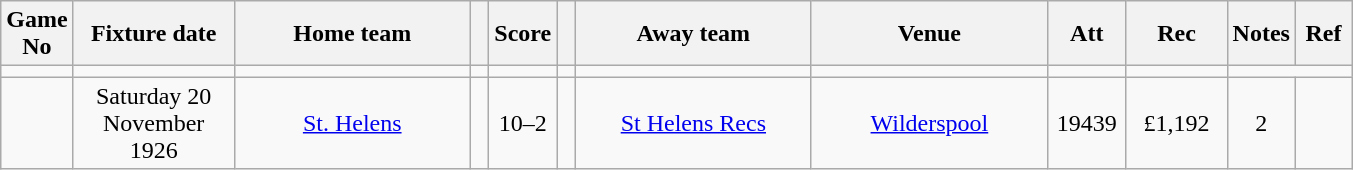<table class="wikitable" style="text-align:center;">
<tr>
<th width=20 abbr="No">Game No</th>
<th width=100 abbr="Date">Fixture date</th>
<th width=150 abbr="Home team">Home team</th>
<th width=5 abbr="space"></th>
<th width=20 abbr="Score">Score</th>
<th width=5 abbr="space"></th>
<th width=150 abbr="Away team">Away team</th>
<th width=150 abbr="Venue">Venue</th>
<th width=45 abbr="Att">Att</th>
<th width=60 abbr="Rec">Rec</th>
<th width=20 abbr="Notes">Notes</th>
<th width=30 abbr="Ref">Ref</th>
</tr>
<tr>
<td></td>
<td></td>
<td></td>
<td></td>
<td></td>
<td></td>
<td></td>
<td></td>
<td></td>
<td></td>
</tr>
<tr>
<td></td>
<td>Saturday 20 November 1926</td>
<td><a href='#'>St. Helens</a></td>
<td></td>
<td>10–2</td>
<td></td>
<td><a href='#'>St Helens Recs</a></td>
<td><a href='#'>Wilderspool</a></td>
<td>19439</td>
<td>£1,192</td>
<td>2</td>
<td></td>
</tr>
</table>
